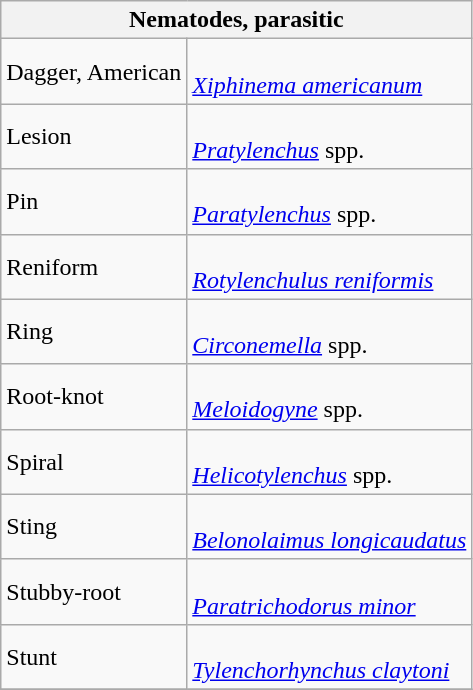<table class="wikitable" style="clear">
<tr>
<th colspan=2><strong>Nematodes, parasitic</strong></th>
</tr>
<tr>
<td>Dagger, American</td>
<td><br><em><a href='#'>Xiphinema americanum</a></em></td>
</tr>
<tr>
<td>Lesion</td>
<td><br><em><a href='#'>Pratylenchus</a></em> spp.</td>
</tr>
<tr>
<td>Pin</td>
<td><br><em><a href='#'>Paratylenchus</a></em> spp.</td>
</tr>
<tr>
<td>Reniform</td>
<td><br><em><a href='#'>Rotylenchulus reniformis</a></em></td>
</tr>
<tr>
<td>Ring</td>
<td><br><em><a href='#'>Circonemella</a></em> spp.</td>
</tr>
<tr>
<td>Root-knot</td>
<td><br><em><a href='#'>Meloidogyne</a></em> spp.</td>
</tr>
<tr>
<td>Spiral</td>
<td><br><em><a href='#'>Helicotylenchus</a></em> spp.</td>
</tr>
<tr>
<td>Sting</td>
<td><br><em><a href='#'>Belonolaimus longicaudatus</a></em></td>
</tr>
<tr>
<td>Stubby-root</td>
<td><br><em><a href='#'>Paratrichodorus minor</a></em></td>
</tr>
<tr>
<td>Stunt</td>
<td><br><em><a href='#'>Tylenchorhynchus claytoni</a></em></td>
</tr>
<tr>
</tr>
</table>
